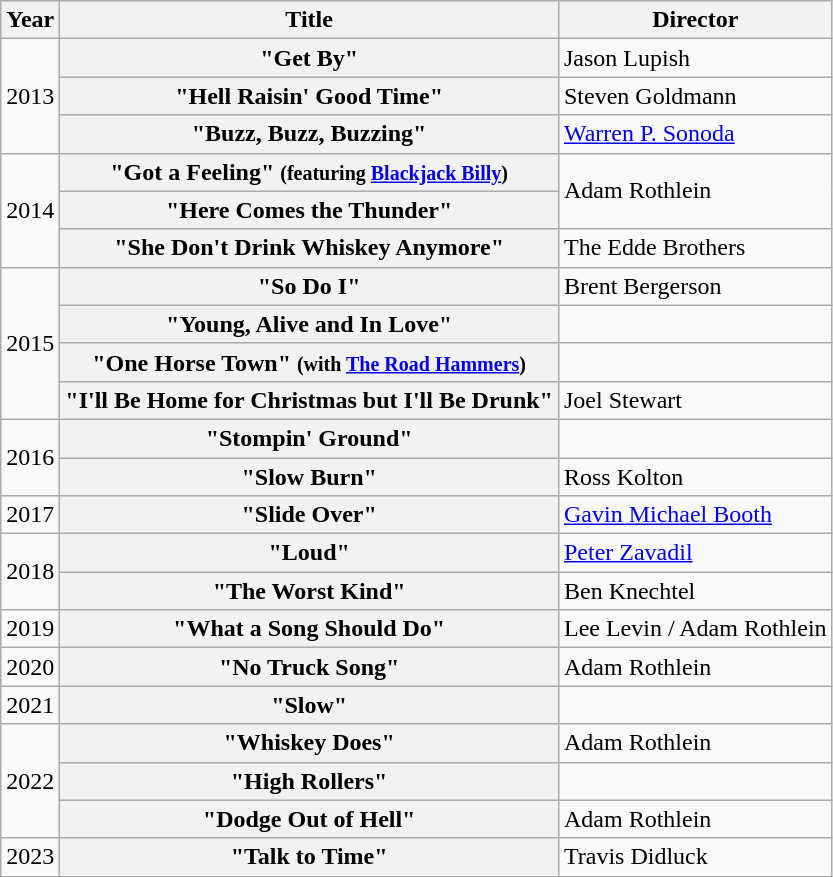<table class="wikitable plainrowheaders">
<tr>
<th scope="col">Year</th>
<th scope="col">Title</th>
<th scope="col">Director</th>
</tr>
<tr>
<td rowspan="3">2013</td>
<th scope="row">"Get By"</th>
<td>Jason Lupish</td>
</tr>
<tr>
<th scope="row">"Hell Raisin' Good Time"</th>
<td>Steven Goldmann</td>
</tr>
<tr>
<th scope="row">"Buzz, Buzz, Buzzing"</th>
<td><a href='#'>Warren P. Sonoda</a></td>
</tr>
<tr>
<td rowspan="3">2014</td>
<th scope="row">"Got a Feeling" <small>(featuring <a href='#'>Blackjack Billy</a>)</small></th>
<td rowspan="2">Adam Rothlein</td>
</tr>
<tr>
<th scope="row">"Here Comes the Thunder"</th>
</tr>
<tr>
<th scope="row">"She Don't Drink Whiskey Anymore"</th>
<td>The Edde Brothers</td>
</tr>
<tr>
<td rowspan="4">2015</td>
<th scope="row">"So Do I"</th>
<td>Brent Bergerson</td>
</tr>
<tr>
<th scope="row">"Young, Alive and In Love"</th>
<td></td>
</tr>
<tr>
<th scope="row">"One Horse Town" <small>(with <a href='#'>The Road Hammers</a>)</small></th>
<td></td>
</tr>
<tr>
<th scope="row">"I'll Be Home for Christmas but I'll Be Drunk"</th>
<td>Joel Stewart</td>
</tr>
<tr>
<td rowspan="2">2016</td>
<th scope="row">"Stompin' Ground"</th>
<td></td>
</tr>
<tr>
<th scope="row">"Slow Burn"</th>
<td>Ross Kolton</td>
</tr>
<tr>
<td>2017</td>
<th scope="row">"Slide Over"</th>
<td><a href='#'>Gavin Michael Booth</a></td>
</tr>
<tr>
<td rowspan="2">2018</td>
<th scope="row">"Loud"</th>
<td><a href='#'>Peter Zavadil</a></td>
</tr>
<tr>
<th scope="row">"The Worst Kind"</th>
<td>Ben Knechtel</td>
</tr>
<tr>
<td>2019</td>
<th scope="row">"What a Song Should Do"</th>
<td>Lee Levin / Adam Rothlein</td>
</tr>
<tr>
<td>2020</td>
<th scope="row">"No Truck Song"</th>
<td>Adam Rothlein</td>
</tr>
<tr>
<td>2021</td>
<th scope="row">"Slow"</th>
<td></td>
</tr>
<tr>
<td rowspan="3">2022</td>
<th scope="row">"Whiskey Does"</th>
<td>Adam Rothlein</td>
</tr>
<tr>
<th scope="row">"High Rollers"</th>
<td></td>
</tr>
<tr>
<th scope="row">"Dodge Out of Hell"</th>
<td>Adam Rothlein</td>
</tr>
<tr>
<td>2023</td>
<th scope="row">"Talk to Time"</th>
<td>Travis Didluck</td>
</tr>
</table>
